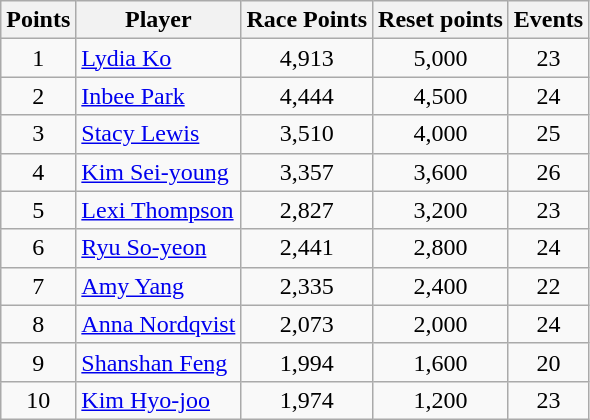<table class="wikitable" style="text-align:center">
<tr>
<th>Points</th>
<th>Player</th>
<th>Race Points</th>
<th>Reset points</th>
<th>Events</th>
</tr>
<tr>
<td>1</td>
<td align=left> <a href='#'>Lydia Ko</a></td>
<td>4,913</td>
<td>5,000</td>
<td>23</td>
</tr>
<tr>
<td>2</td>
<td align=left> <a href='#'>Inbee Park</a></td>
<td>4,444</td>
<td>4,500</td>
<td>24</td>
</tr>
<tr>
<td>3</td>
<td align=left> <a href='#'>Stacy Lewis</a></td>
<td>3,510</td>
<td>4,000</td>
<td>25</td>
</tr>
<tr>
<td>4</td>
<td align=left> <a href='#'>Kim Sei-young</a></td>
<td>3,357</td>
<td>3,600</td>
<td>26</td>
</tr>
<tr>
<td>5</td>
<td align=left> <a href='#'>Lexi Thompson</a></td>
<td>2,827</td>
<td>3,200</td>
<td>23</td>
</tr>
<tr>
<td>6</td>
<td align=left> <a href='#'>Ryu So-yeon</a></td>
<td>2,441</td>
<td>2,800</td>
<td>24</td>
</tr>
<tr>
<td>7</td>
<td align=left> <a href='#'>Amy Yang</a></td>
<td>2,335</td>
<td>2,400</td>
<td>22</td>
</tr>
<tr>
<td>8</td>
<td align=left> <a href='#'>Anna Nordqvist</a></td>
<td>2,073</td>
<td>2,000</td>
<td>24</td>
</tr>
<tr>
<td>9</td>
<td align=left> <a href='#'>Shanshan Feng</a></td>
<td>1,994</td>
<td>1,600</td>
<td>20</td>
</tr>
<tr>
<td>10</td>
<td align=left> <a href='#'>Kim Hyo-joo</a></td>
<td>1,974</td>
<td>1,200</td>
<td>23</td>
</tr>
</table>
